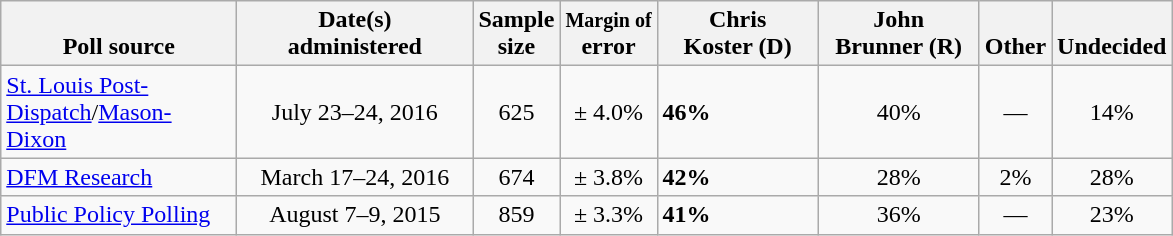<table class="wikitable">
<tr valign= bottom>
<th style="width:150px;">Poll source</th>
<th style="width:150px;">Date(s)<br>administered</th>
<th class=small>Sample<br>size</th>
<th><small>Margin of</small><br>error</th>
<th style="width:100px;">Chris<br>Koster (D)</th>
<th style="width:100px;">John<br>Brunner (R)</th>
<th style="width:40px;">Other</th>
<th style="width:40px;">Undecided</th>
</tr>
<tr>
<td><a href='#'>St. Louis Post-Dispatch</a>/<a href='#'>Mason-Dixon</a></td>
<td align=center>July 23–24, 2016</td>
<td align=center>625</td>
<td align=center>± 4.0%</td>
<td><strong>46%</strong></td>
<td align=center>40%</td>
<td align=center>—</td>
<td align=center>14%</td>
</tr>
<tr>
<td><a href='#'>DFM Research</a></td>
<td align=center>March 17–24, 2016</td>
<td align=center>674</td>
<td align=center>± 3.8%</td>
<td><strong>42%</strong></td>
<td align=center>28%</td>
<td align=center>2%</td>
<td align=center>28%</td>
</tr>
<tr>
<td><a href='#'>Public Policy Polling</a></td>
<td align=center>August 7–9, 2015</td>
<td align=center>859</td>
<td align=center>± 3.3%</td>
<td><strong>41%</strong></td>
<td align=center>36%</td>
<td align=center>—</td>
<td align=center>23%</td>
</tr>
</table>
